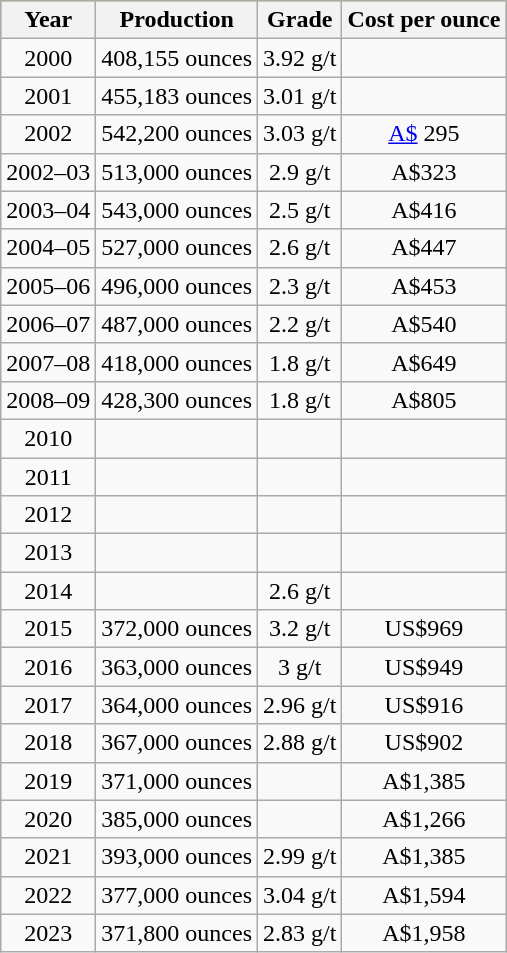<table class="wikitable">
<tr style="text-align:center; background:#daa520;">
<th>Year</th>
<th>Production</th>
<th>Grade</th>
<th>Cost per ounce</th>
</tr>
<tr style="text-align:center;">
<td>2000</td>
<td>408,155 ounces</td>
<td>3.92 g/t</td>
<td></td>
</tr>
<tr style="text-align:center;">
<td>2001</td>
<td>455,183 ounces</td>
<td>3.01 g/t</td>
<td></td>
</tr>
<tr style="text-align:center;">
<td>2002</td>
<td>542,200 ounces</td>
<td>3.03 g/t</td>
<td><a href='#'>A$</a> 295</td>
</tr>
<tr style="text-align:center;">
<td>2002–03</td>
<td>513,000 ounces</td>
<td>2.9 g/t</td>
<td>A$323</td>
</tr>
<tr style="text-align:center;">
<td>2003–04</td>
<td>543,000 ounces</td>
<td>2.5 g/t</td>
<td>A$416</td>
</tr>
<tr style="text-align:center;">
<td>2004–05</td>
<td>527,000 ounces</td>
<td>2.6 g/t</td>
<td>A$447</td>
</tr>
<tr style="text-align:center;">
<td>2005–06</td>
<td>496,000 ounces</td>
<td>2.3 g/t</td>
<td>A$453</td>
</tr>
<tr style="text-align:center;">
<td>2006–07</td>
<td>487,000 ounces</td>
<td>2.2 g/t</td>
<td>A$540</td>
</tr>
<tr style="text-align:center;">
<td>2007–08</td>
<td>418,000 ounces</td>
<td>1.8 g/t</td>
<td>A$649</td>
</tr>
<tr style="text-align:center;">
<td>2008–09</td>
<td>428,300 ounces</td>
<td>1.8 g/t</td>
<td>A$805</td>
</tr>
<tr style="text-align:center;">
<td>2010</td>
<td></td>
<td></td>
<td></td>
</tr>
<tr style="text-align:center;">
<td>2011</td>
<td></td>
<td></td>
<td></td>
</tr>
<tr style="text-align:center;">
<td>2012</td>
<td></td>
<td></td>
<td></td>
</tr>
<tr style="text-align:center;">
<td>2013</td>
<td></td>
<td></td>
<td></td>
</tr>
<tr style="text-align:center;">
<td>2014</td>
<td></td>
<td>2.6 g/t</td>
<td></td>
</tr>
<tr style="text-align:center;">
<td>2015</td>
<td>372,000 ounces</td>
<td>3.2 g/t</td>
<td>US$969</td>
</tr>
<tr style="text-align:center;">
<td>2016</td>
<td>363,000 ounces</td>
<td>3 g/t</td>
<td>US$949</td>
</tr>
<tr style="text-align:center;">
<td>2017</td>
<td>364,000 ounces</td>
<td>2.96 g/t</td>
<td>US$916</td>
</tr>
<tr style="text-align:center;">
<td>2018</td>
<td>367,000 ounces</td>
<td>2.88 g/t</td>
<td>US$902</td>
</tr>
<tr style="text-align:center;">
<td>2019</td>
<td>371,000 ounces</td>
<td></td>
<td>A$1,385</td>
</tr>
<tr style="text-align:center;">
<td>2020</td>
<td>385,000 ounces</td>
<td></td>
<td>A$1,266</td>
</tr>
<tr style="text-align:center;">
<td>2021</td>
<td>393,000 ounces</td>
<td>2.99 g/t</td>
<td>A$1,385</td>
</tr>
<tr style="text-align:center;">
<td>2022</td>
<td>377,000 ounces</td>
<td>3.04 g/t</td>
<td>A$1,594</td>
</tr>
<tr style="text-align:center;">
<td>2023</td>
<td>371,800 ounces</td>
<td>2.83 g/t</td>
<td>A$1,958</td>
</tr>
</table>
